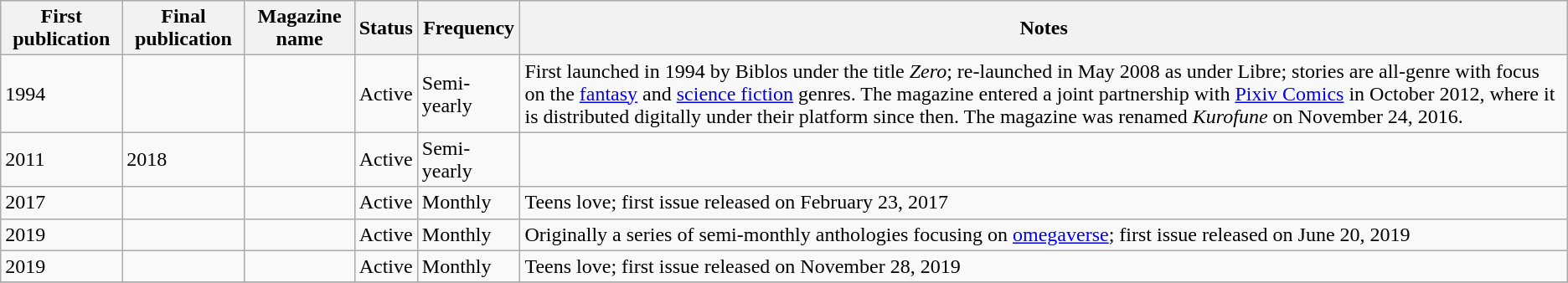<table class="wikitable sortable">
<tr>
<th>First publication</th>
<th>Final publication</th>
<th>Magazine name</th>
<th>Status</th>
<th>Frequency</th>
<th class="unsortable">Notes</th>
</tr>
<tr>
<td>1994</td>
<td></td>
<td></td>
<td>Active</td>
<td>Semi-yearly</td>
<td>First launched in 1994 by Biblos under the title <em>Zero</em>; re-launched in May 2008 as  under Libre; stories are all-genre with focus on the <a href='#'>fantasy</a> and <a href='#'>science fiction</a> genres. The magazine entered a joint partnership with <a href='#'>Pixiv Comics</a> in October 2012, where it is distributed digitally under their platform since then. The magazine was renamed <em>Kurofune</em> on November 24, 2016.</td>
</tr>
<tr>
<td>2011</td>
<td>2018</td>
<td></td>
<td>Active</td>
<td>Semi-yearly</td>
<td></td>
</tr>
<tr>
<td>2017</td>
<td></td>
<td></td>
<td>Active</td>
<td>Monthly</td>
<td>Teens love; first issue released on February 23, 2017</td>
</tr>
<tr>
<td>2019</td>
<td></td>
<td></td>
<td>Active</td>
<td>Monthly</td>
<td>Originally a series of semi-monthly anthologies focusing on <a href='#'>omegaverse</a>; first issue released on June 20, 2019</td>
</tr>
<tr>
<td>2019</td>
<td></td>
<td></td>
<td>Active</td>
<td>Monthly</td>
<td>Teens love; first issue released on November 28, 2019</td>
</tr>
<tr>
</tr>
</table>
